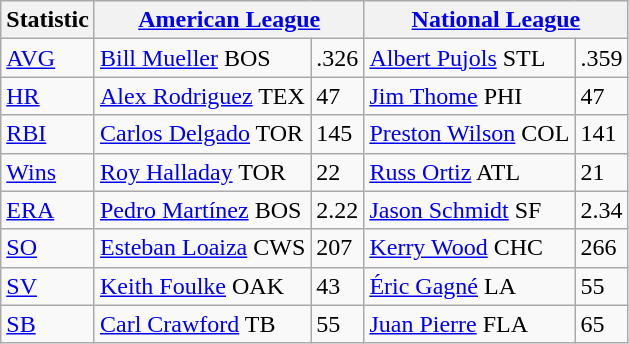<table class="wikitable">
<tr>
<th>Statistic</th>
<th colspan=2><a href='#'>American League</a></th>
<th colspan=2><a href='#'>National League</a></th>
</tr>
<tr>
<td><a href='#'>AVG</a></td>
<td><a href='#'>Bill Mueller</a> BOS</td>
<td>.326</td>
<td><a href='#'>Albert Pujols</a> STL</td>
<td>.359</td>
</tr>
<tr>
<td><a href='#'>HR</a></td>
<td><a href='#'>Alex Rodriguez</a> TEX</td>
<td>47</td>
<td><a href='#'>Jim Thome</a> PHI</td>
<td>47</td>
</tr>
<tr>
<td><a href='#'>RBI</a></td>
<td><a href='#'>Carlos Delgado</a> TOR</td>
<td>145</td>
<td><a href='#'>Preston Wilson</a> COL</td>
<td>141</td>
</tr>
<tr>
<td><a href='#'>Wins</a></td>
<td><a href='#'>Roy Halladay</a> TOR</td>
<td>22</td>
<td><a href='#'>Russ Ortiz</a> ATL</td>
<td>21</td>
</tr>
<tr>
<td><a href='#'>ERA</a></td>
<td><a href='#'>Pedro Martínez</a> BOS</td>
<td>2.22</td>
<td><a href='#'>Jason Schmidt</a> SF</td>
<td>2.34</td>
</tr>
<tr>
<td><a href='#'>SO</a></td>
<td><a href='#'>Esteban Loaiza</a> CWS</td>
<td>207</td>
<td><a href='#'>Kerry Wood</a> CHC</td>
<td>266</td>
</tr>
<tr>
<td><a href='#'>SV</a></td>
<td><a href='#'>Keith Foulke</a> OAK</td>
<td>43</td>
<td><a href='#'>Éric Gagné</a> LA</td>
<td>55</td>
</tr>
<tr>
<td><a href='#'>SB</a></td>
<td><a href='#'>Carl Crawford</a> TB</td>
<td>55</td>
<td><a href='#'>Juan Pierre</a> FLA</td>
<td>65</td>
</tr>
</table>
